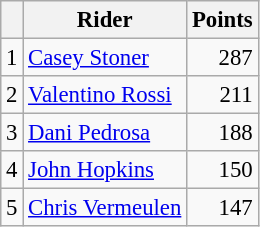<table class="wikitable" style="font-size: 95%;">
<tr>
<th></th>
<th>Rider</th>
<th>Points</th>
</tr>
<tr>
<td align=center>1</td>
<td> <a href='#'>Casey Stoner</a></td>
<td align=right>287</td>
</tr>
<tr>
<td align=center>2</td>
<td> <a href='#'>Valentino Rossi</a></td>
<td align=right>211</td>
</tr>
<tr>
<td align=center>3</td>
<td> <a href='#'>Dani Pedrosa</a></td>
<td align=right>188</td>
</tr>
<tr>
<td align=center>4</td>
<td> <a href='#'>John Hopkins</a></td>
<td align=right>150</td>
</tr>
<tr>
<td align=center>5</td>
<td> <a href='#'>Chris Vermeulen</a></td>
<td align=right>147</td>
</tr>
</table>
